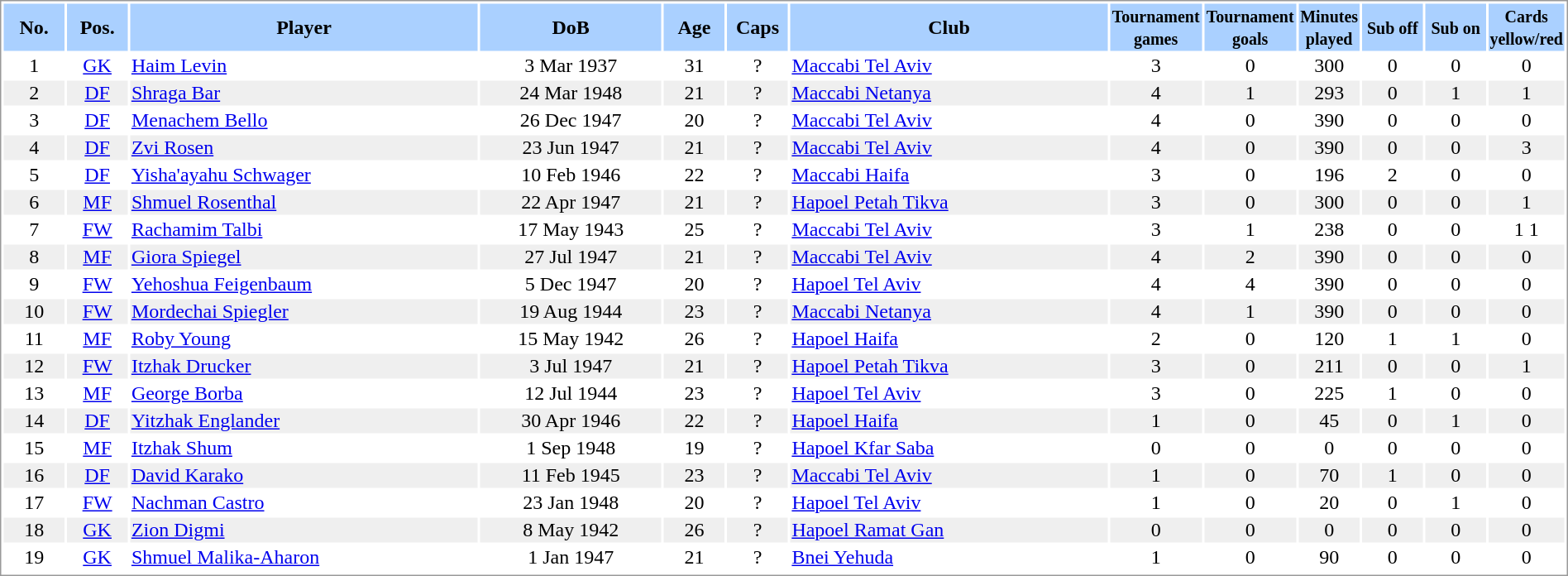<table border="0" width="100%" style="border: 1px solid #999; background-color:#FFFFFF; text-align:center">
<tr align="center" bgcolor="#AAD0FF">
<th width=4%>No.</th>
<th width=4%>Pos.</th>
<th width=23%>Player</th>
<th width=12%>DoB</th>
<th width=4%>Age</th>
<th width=4%>Caps</th>
<th width=21%>Club</th>
<th width=6%><small>Tournament<br>games</small></th>
<th width=6%><small>Tournament<br>goals</small></th>
<th width=4%><small>Minutes<br>played</small></th>
<th width=4%><small>Sub off</small></th>
<th width=4%><small>Sub on</small></th>
<th width=4%><small>Cards<br>yellow/red</small></th>
</tr>
<tr>
<td>1</td>
<td><a href='#'>GK</a></td>
<td align="left"><a href='#'>Haim Levin</a></td>
<td>3 Mar 1937</td>
<td>31</td>
<td>?</td>
<td align="left"> <a href='#'>Maccabi Tel Aviv</a></td>
<td>3</td>
<td>0</td>
<td>300</td>
<td>0</td>
<td>0</td>
<td>0</td>
</tr>
<tr bgcolor="#EFEFEF">
<td>2</td>
<td><a href='#'>DF</a></td>
<td align="left"><a href='#'>Shraga Bar</a></td>
<td>24 Mar 1948</td>
<td>21</td>
<td>?</td>
<td align="left"> <a href='#'>Maccabi Netanya</a></td>
<td>4</td>
<td>1</td>
<td>293</td>
<td>0</td>
<td>1</td>
<td>1</td>
</tr>
<tr>
<td>3</td>
<td><a href='#'>DF</a></td>
<td align="left"><a href='#'>Menachem Bello</a></td>
<td>26 Dec 1947</td>
<td>20</td>
<td>?</td>
<td align="left"> <a href='#'>Maccabi Tel Aviv</a></td>
<td>4</td>
<td>0</td>
<td>390</td>
<td>0</td>
<td>0</td>
<td>0</td>
</tr>
<tr bgcolor="#EFEFEF">
<td>4</td>
<td><a href='#'>DF</a></td>
<td align="left"><a href='#'>Zvi Rosen</a></td>
<td>23 Jun 1947</td>
<td>21</td>
<td>?</td>
<td align="left"> <a href='#'>Maccabi Tel Aviv</a></td>
<td>4</td>
<td>0</td>
<td>390</td>
<td>0</td>
<td>0</td>
<td>3</td>
</tr>
<tr>
<td>5</td>
<td><a href='#'>DF</a></td>
<td align="left"><a href='#'>Yisha'ayahu Schwager</a></td>
<td>10 Feb 1946</td>
<td>22</td>
<td>?</td>
<td align="left"> <a href='#'>Maccabi Haifa</a></td>
<td>3</td>
<td>0</td>
<td>196</td>
<td>2</td>
<td>0</td>
<td>0</td>
</tr>
<tr bgcolor="#EFEFEF">
<td>6</td>
<td><a href='#'>MF</a></td>
<td align="left"><a href='#'>Shmuel Rosenthal</a></td>
<td>22 Apr 1947</td>
<td>21</td>
<td>?</td>
<td align="left"> <a href='#'>Hapoel Petah Tikva</a></td>
<td>3</td>
<td>0</td>
<td>300</td>
<td>0</td>
<td>0</td>
<td>1</td>
</tr>
<tr>
<td>7</td>
<td><a href='#'>FW</a></td>
<td align="left"><a href='#'>Rachamim Talbi</a></td>
<td>17 May 1943</td>
<td>25</td>
<td>?</td>
<td align="left"> <a href='#'>Maccabi Tel Aviv</a></td>
<td>3</td>
<td>1</td>
<td>238</td>
<td>0</td>
<td>0</td>
<td>1 1</td>
</tr>
<tr bgcolor="#EFEFEF">
<td>8</td>
<td><a href='#'>MF</a></td>
<td align="left"><a href='#'>Giora Spiegel</a></td>
<td>27 Jul 1947</td>
<td>21</td>
<td>?</td>
<td align="left"> <a href='#'>Maccabi Tel Aviv</a></td>
<td>4</td>
<td>2</td>
<td>390</td>
<td>0</td>
<td>0</td>
<td>0</td>
</tr>
<tr>
<td>9</td>
<td><a href='#'>FW</a></td>
<td align="left"><a href='#'>Yehoshua Feigenbaum</a></td>
<td>5 Dec 1947</td>
<td>20</td>
<td>?</td>
<td align="left"> <a href='#'>Hapoel Tel Aviv</a></td>
<td>4</td>
<td>4</td>
<td>390</td>
<td>0</td>
<td>0</td>
<td>0</td>
</tr>
<tr bgcolor="#EFEFEF">
<td>10</td>
<td><a href='#'>FW</a></td>
<td align="left"><a href='#'>Mordechai Spiegler</a></td>
<td>19 Aug 1944</td>
<td>23</td>
<td>?</td>
<td align="left"> <a href='#'>Maccabi Netanya</a></td>
<td>4</td>
<td>1</td>
<td>390</td>
<td>0</td>
<td>0</td>
<td>0</td>
</tr>
<tr>
<td>11</td>
<td><a href='#'>MF</a></td>
<td align="left"><a href='#'>Roby Young</a></td>
<td>15 May 1942</td>
<td>26</td>
<td>?</td>
<td align="left"> <a href='#'>Hapoel Haifa</a></td>
<td>2</td>
<td>0</td>
<td>120</td>
<td>1</td>
<td>1</td>
<td>0</td>
</tr>
<tr bgcolor="#EFEFEF">
<td>12</td>
<td><a href='#'>FW</a></td>
<td align="left"><a href='#'>Itzhak Drucker</a></td>
<td>3 Jul 1947</td>
<td>21</td>
<td>?</td>
<td align="left"> <a href='#'>Hapoel Petah Tikva</a></td>
<td>3</td>
<td>0</td>
<td>211</td>
<td>0</td>
<td>0</td>
<td>1</td>
</tr>
<tr>
<td>13</td>
<td><a href='#'>MF</a></td>
<td align="left"><a href='#'>George Borba</a></td>
<td>12 Jul 1944</td>
<td>23</td>
<td>?</td>
<td align="left"> <a href='#'>Hapoel Tel Aviv</a></td>
<td>3</td>
<td>0</td>
<td>225</td>
<td>1</td>
<td>0</td>
<td>0</td>
</tr>
<tr bgcolor="#EFEFEF">
<td>14</td>
<td><a href='#'>DF</a></td>
<td align="left"><a href='#'>Yitzhak Englander</a></td>
<td>30 Apr 1946</td>
<td>22</td>
<td>?</td>
<td align="left"> <a href='#'>Hapoel Haifa</a></td>
<td>1</td>
<td>0</td>
<td>45</td>
<td>0</td>
<td>1</td>
<td>0</td>
</tr>
<tr>
<td>15</td>
<td><a href='#'>MF</a></td>
<td align="left"><a href='#'>Itzhak Shum</a></td>
<td>1 Sep 1948</td>
<td>19</td>
<td>?</td>
<td align="left"> <a href='#'>Hapoel Kfar Saba</a></td>
<td>0</td>
<td>0</td>
<td>0</td>
<td>0</td>
<td>0</td>
<td>0</td>
</tr>
<tr bgcolor="#EFEFEF">
<td>16</td>
<td><a href='#'>DF</a></td>
<td align="left"><a href='#'>David Karako</a></td>
<td>11 Feb 1945</td>
<td>23</td>
<td>?</td>
<td align="left"> <a href='#'>Maccabi Tel Aviv</a></td>
<td>1</td>
<td>0</td>
<td>70</td>
<td>1</td>
<td>0</td>
<td>0</td>
</tr>
<tr>
<td>17</td>
<td><a href='#'>FW</a></td>
<td align="left"><a href='#'>Nachman Castro</a></td>
<td>23 Jan 1948</td>
<td>20</td>
<td>?</td>
<td align="left"> <a href='#'>Hapoel Tel Aviv</a></td>
<td>1</td>
<td>0</td>
<td>20</td>
<td>0</td>
<td>1</td>
<td>0</td>
</tr>
<tr bgcolor="#EFEFEF">
<td>18</td>
<td><a href='#'>GK</a></td>
<td align="left"><a href='#'>Zion Digmi</a></td>
<td>8 May 1942</td>
<td>26</td>
<td>?</td>
<td align="left"> <a href='#'>Hapoel Ramat Gan</a></td>
<td>0</td>
<td>0</td>
<td>0</td>
<td>0</td>
<td>0</td>
<td>0</td>
</tr>
<tr>
<td>19</td>
<td><a href='#'>GK</a></td>
<td align="left"><a href='#'>Shmuel Malika-Aharon</a></td>
<td>1 Jan 1947</td>
<td>21</td>
<td>?</td>
<td align="left"> <a href='#'>Bnei Yehuda</a></td>
<td>1</td>
<td>0</td>
<td>90</td>
<td>0</td>
<td>0</td>
<td>0</td>
</tr>
<tr>
</tr>
</table>
